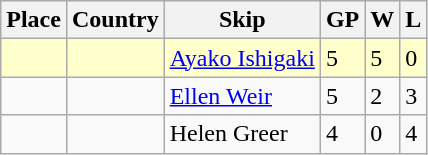<table class="wikitable">
<tr>
<th>Place</th>
<th>Country</th>
<th>Skip</th>
<th>GP</th>
<th>W</th>
<th>L</th>
</tr>
<tr bgcolor=#ffffcc>
<td></td>
<td></td>
<td><a href='#'>Ayako Ishigaki</a></td>
<td>5</td>
<td>5</td>
<td>0</td>
</tr>
<tr>
<td></td>
<td></td>
<td><a href='#'>Ellen Weir</a></td>
<td>5</td>
<td>2</td>
<td>3</td>
</tr>
<tr>
<td></td>
<td></td>
<td>Helen Greer</td>
<td>4</td>
<td>0</td>
<td>4</td>
</tr>
</table>
